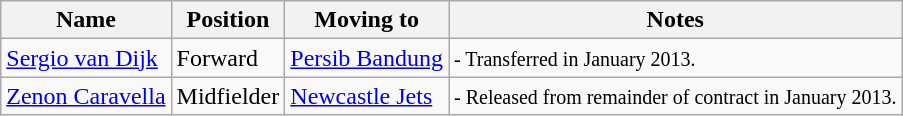<table class="wikitable">
<tr>
<th>Name</th>
<th>Position</th>
<th>Moving to</th>
<th>Notes</th>
</tr>
<tr>
<td> <a href='#'>Sergio van Dijk</a></td>
<td>Forward</td>
<td> <a href='#'>Persib Bandung</a></td>
<td><small>- Transferred in January 2013.</small></td>
</tr>
<tr>
<td> <a href='#'>Zenon Caravella</a></td>
<td>Midfielder</td>
<td> <a href='#'>Newcastle Jets</a></td>
<td><small>- Released from remainder of contract in January 2013.</small></td>
</tr>
</table>
